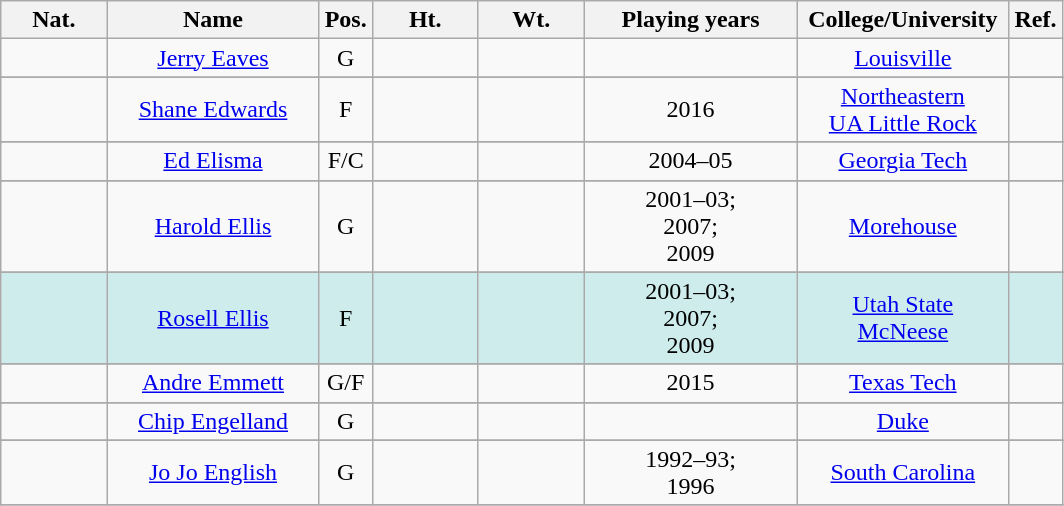<table class="wikitable" style="text-align:center;">
<tr>
<th scope="col" width="10%">Nat.</th>
<th scope="col" width="20%">Name</th>
<th scope="col" width="5%">Pos.</th>
<th scope="col" width="10%">Ht.</th>
<th scope="col" width="10%">Wt.</th>
<th scope="col" width="20%">Playing years</th>
<th scope="col" width="20%">College/University</th>
<th scope="col" width="5%">Ref.</th>
</tr>
<tr>
<td></td>
<td><a href='#'>Jerry Eaves</a></td>
<td>G</td>
<td></td>
<td></td>
<td></td>
<td><a href='#'>Louisville</a></td>
<td></td>
</tr>
<tr>
</tr>
<tr>
<td></td>
<td><a href='#'>Shane Edwards</a></td>
<td>F</td>
<td></td>
<td></td>
<td>2016</td>
<td><a href='#'>Northeastern</a><br><a href='#'>UA Little Rock</a></td>
<td></td>
</tr>
<tr>
</tr>
<tr>
<td></td>
<td><a href='#'>Ed Elisma</a></td>
<td>F/C</td>
<td></td>
<td></td>
<td>2004–05</td>
<td><a href='#'>Georgia Tech</a></td>
<td></td>
</tr>
<tr>
</tr>
<tr>
<td></td>
<td><a href='#'>Harold Ellis</a></td>
<td>G</td>
<td></td>
<td></td>
<td>2001–03;<br>2007;<br>2009</td>
<td><a href='#'>Morehouse</a></td>
<td></td>
</tr>
<tr>
</tr>
<tr align="center" bgcolor="#CFECEC" width="20">
<td></td>
<td><a href='#'>Rosell Ellis</a></td>
<td>F</td>
<td></td>
<td></td>
<td>2001–03;<br>2007;<br>2009</td>
<td><a href='#'>Utah State</a><br><a href='#'>McNeese</a></td>
<td></td>
</tr>
<tr>
</tr>
<tr>
<td></td>
<td><a href='#'>Andre Emmett</a></td>
<td>G/F</td>
<td></td>
<td></td>
<td>2015</td>
<td><a href='#'>Texas Tech</a></td>
<td></td>
</tr>
<tr>
</tr>
<tr>
<td> </td>
<td><a href='#'>Chip Engelland</a></td>
<td>G</td>
<td></td>
<td></td>
<td></td>
<td><a href='#'>Duke</a></td>
<td></td>
</tr>
<tr>
</tr>
<tr>
<td></td>
<td><a href='#'>Jo Jo English</a></td>
<td>G</td>
<td></td>
<td></td>
<td>1992–93;<br>1996</td>
<td><a href='#'>South Carolina</a></td>
<td></td>
</tr>
<tr>
</tr>
</table>
